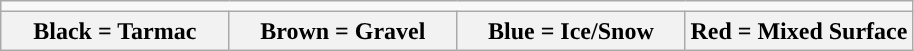<table class="wikitable" align=center>
<tr>
<td align=center colspan=4></td>
</tr>
<tr>
<th width="25%">Black = Tarmac</th>
<th width="25%">Brown = Gravel</th>
<th width="25%">Blue = Ice/Snow</th>
<th width="25%">Red = Mixed Surface</th>
</tr>
</table>
